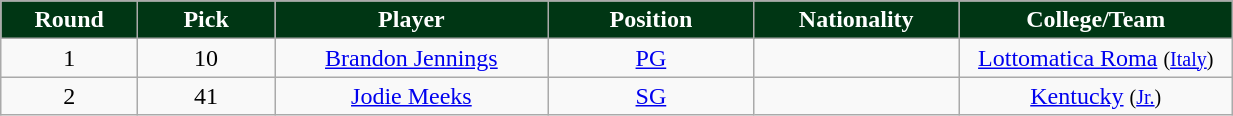<table class="wikitable sortable sortable">
<tr>
<th style="background:#003614; color:white" width="10%">Round</th>
<th style="background:#003614; color:white" width="10%">Pick</th>
<th style="background:#003614; color:white" width="20%">Player</th>
<th style="background:#003614; color:white" width="15%">Position</th>
<th style="background:#003614; color:white" width="15%">Nationality</th>
<th style="background:#003614; color:white" width="20%">College/Team</th>
</tr>
<tr style="text-align: center">
<td>1</td>
<td>10</td>
<td><a href='#'>Brandon Jennings</a></td>
<td><a href='#'>PG</a></td>
<td></td>
<td><a href='#'>Lottomatica Roma</a> <small>(<a href='#'>Italy</a>)</small></td>
</tr>
<tr style="text-align: center">
<td>2</td>
<td>41</td>
<td><a href='#'>Jodie Meeks</a></td>
<td><a href='#'>SG</a></td>
<td></td>
<td><a href='#'>Kentucky</a> <small>(<a href='#'>Jr.</a>)</small></td>
</tr>
</table>
